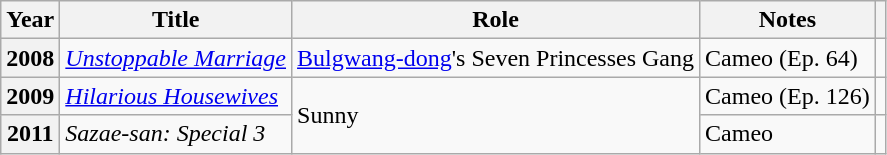<table class="wikitable plainrowheaders sortable">
<tr>
<th scope="col">Year</th>
<th scope="col">Title</th>
<th scope="col">Role</th>
<th scope="col">Notes</th>
<th scope="col" class="unsortable"></th>
</tr>
<tr>
<th scope="row">2008</th>
<td><em><a href='#'>Unstoppable Marriage</a></em></td>
<td><a href='#'>Bulgwang-dong</a>'s Seven Princesses Gang</td>
<td>Cameo (Ep. 64)</td>
<td style="text-align:center"></td>
</tr>
<tr>
<th scope="row">2009</th>
<td><em><a href='#'>Hilarious Housewives</a></em></td>
<td rowspan="2">Sunny</td>
<td>Cameo (Ep. 126)</td>
<td style="text-align:center"></td>
</tr>
<tr>
<th scope="row">2011</th>
<td><em>Sazae-san: Special 3</em></td>
<td>Cameo</td>
<td style="text-align:center"></td>
</tr>
</table>
